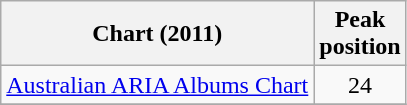<table class="wikitable sortable">
<tr>
<th>Chart (2011)</th>
<th>Peak<br>position</th>
</tr>
<tr>
<td><a href='#'>Australian ARIA Albums Chart</a></td>
<td align="center">24</td>
</tr>
<tr>
</tr>
</table>
